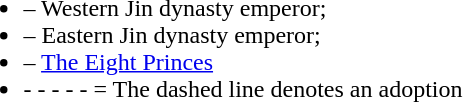<table style="margin-left: auto; margin-right: auto;">
<tr>
<td align="left"><br><ul><li> – Western Jin dynasty emperor;</li><li> – Eastern Jin dynasty emperor;</li><li> – <a href='#'>The Eight Princes</a></li><li>- - - - - = The dashed line denotes an adoption</li></ul></td>
<td></td>
</tr>
</table>
